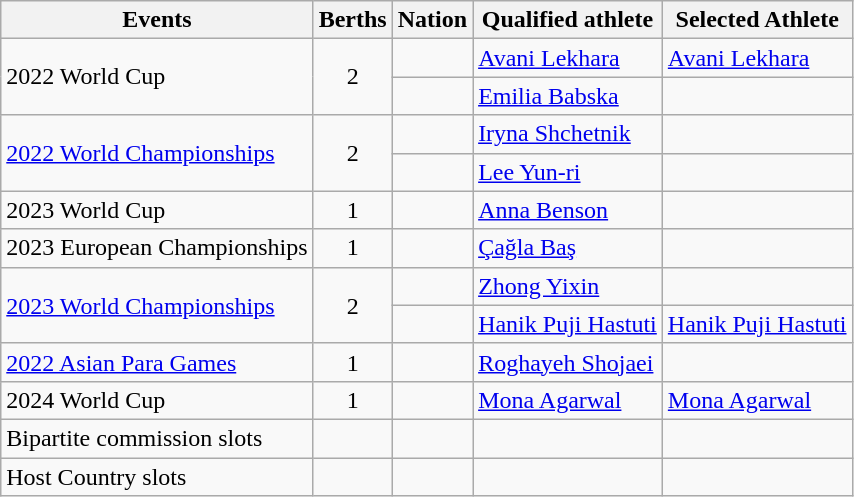<table class="wikitable">
<tr>
<th>Events</th>
<th>Berths</th>
<th>Nation</th>
<th>Qualified athlete</th>
<th>Selected Athlete</th>
</tr>
<tr>
<td rowspan="2">2022 World Cup</td>
<td rowspan="2" align=center>2</td>
<td></td>
<td><a href='#'>Avani Lekhara</a></td>
<td><a href='#'>Avani Lekhara</a></td>
</tr>
<tr>
<td></td>
<td><a href='#'>Emilia Babska</a></td>
<td></td>
</tr>
<tr>
<td rowspan="2"><a href='#'>2022 World Championships</a></td>
<td rowspan="2" align=center>2</td>
<td></td>
<td><a href='#'>Iryna Shchetnik</a></td>
<td></td>
</tr>
<tr>
<td></td>
<td><a href='#'>Lee Yun-ri</a></td>
<td></td>
</tr>
<tr>
<td>2023 World Cup</td>
<td align=center>1</td>
<td></td>
<td><a href='#'>Anna Benson</a></td>
<td></td>
</tr>
<tr>
<td>2023 European Championships</td>
<td align=center>1</td>
<td></td>
<td><a href='#'>Çağla Baş</a></td>
<td></td>
</tr>
<tr>
<td rowspan="2"><a href='#'>2023 World Championships</a></td>
<td rowspan="2" align=center>2</td>
<td></td>
<td><a href='#'>Zhong Yixin</a></td>
<td></td>
</tr>
<tr>
<td></td>
<td><a href='#'>Hanik Puji Hastuti</a></td>
<td><a href='#'>Hanik Puji Hastuti</a></td>
</tr>
<tr>
<td><a href='#'>2022 Asian Para Games</a></td>
<td align=center>1</td>
<td></td>
<td><a href='#'>Roghayeh Shojaei</a></td>
<td></td>
</tr>
<tr>
<td>2024 World Cup</td>
<td align=center>1</td>
<td></td>
<td><a href='#'>Mona Agarwal</a></td>
<td><a href='#'>Mona Agarwal</a></td>
</tr>
<tr>
<td>Bipartite commission slots</td>
<td></td>
<td></td>
<td></td>
<td></td>
</tr>
<tr>
<td>Host Country slots</td>
<td></td>
<td></td>
<td></td>
<td></td>
</tr>
</table>
